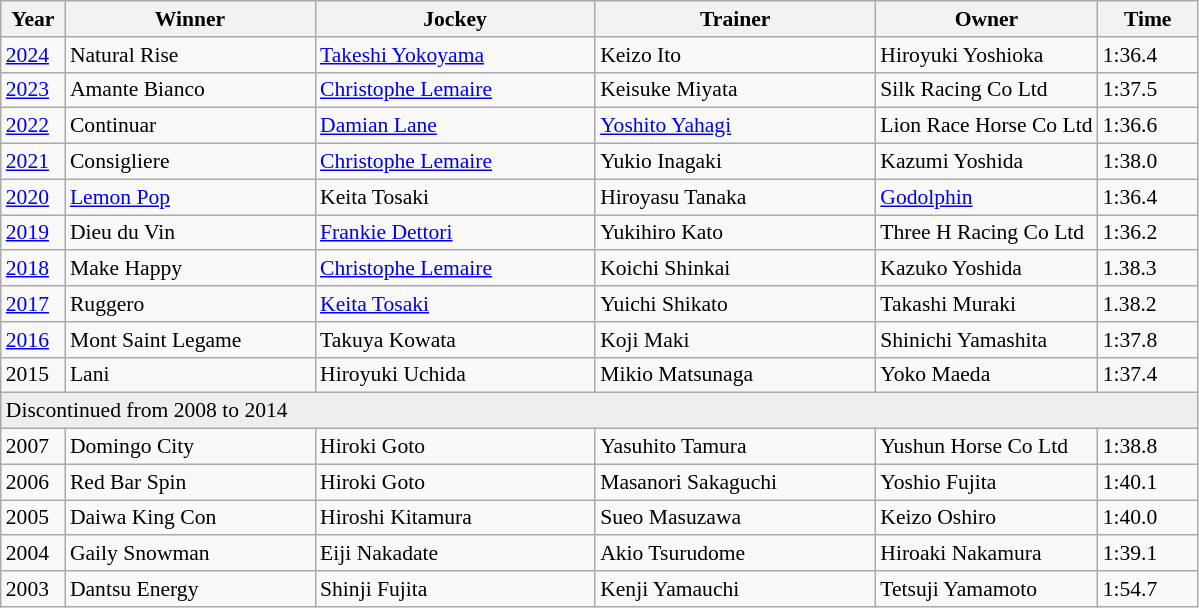<table class="wikitable sortable" style="font-size:90%">
<tr>
<th style="width:36px"><strong>Year</strong></th>
<th style="width:160px"><strong>Winner</strong></th>
<th style="width:180px"><strong>Jockey</strong></th>
<th style="width:180px"><strong>Trainer</strong></th>
<th>Owner</th>
<th style="width:60px"><strong>Time</strong></th>
</tr>
<tr>
<td><a href='#'>2024</a></td>
<td>Natural Rise</td>
<td><a href='#'>Takeshi Yokoyama</a></td>
<td>Keizo Ito</td>
<td>Hiroyuki Yoshioka</td>
<td>1:36.4</td>
</tr>
<tr>
<td><a href='#'>2023</a></td>
<td>Amante Bianco</td>
<td><a href='#'>Christophe Lemaire</a></td>
<td>Keisuke Miyata</td>
<td>Silk Racing Co Ltd</td>
<td>1:37.5</td>
</tr>
<tr>
<td><a href='#'>2022</a></td>
<td>Continuar</td>
<td><a href='#'>Damian Lane</a></td>
<td><a href='#'>Yoshito Yahagi</a></td>
<td>Lion Race Horse Co Ltd</td>
<td>1:36.6</td>
</tr>
<tr>
<td><a href='#'>2021</a></td>
<td>Consigliere</td>
<td><a href='#'>Christophe Lemaire</a></td>
<td>Yukio Inagaki</td>
<td>Kazumi Yoshida</td>
<td>1:38.0</td>
</tr>
<tr>
<td><a href='#'>2020</a></td>
<td><a href='#'>Lemon Pop</a></td>
<td>Keita Tosaki</td>
<td>Hiroyasu Tanaka</td>
<td><a href='#'>Godolphin</a></td>
<td>1:36.4</td>
</tr>
<tr>
<td><a href='#'>2019</a></td>
<td>Dieu du Vin</td>
<td><a href='#'>Frankie Dettori</a></td>
<td>Yukihiro Kato</td>
<td>Three H Racing Co Ltd</td>
<td>1:36.2</td>
</tr>
<tr>
<td><a href='#'>2018</a></td>
<td>Make Happy</td>
<td><a href='#'>Christophe Lemaire</a></td>
<td>Koichi Shinkai</td>
<td>Kazuko Yoshida</td>
<td>1.38.3</td>
</tr>
<tr>
<td><a href='#'>2017</a></td>
<td>Ruggero</td>
<td><a href='#'>Keita Tosaki</a></td>
<td>Yuichi Shikato</td>
<td>Takashi Muraki</td>
<td>1.38.2</td>
</tr>
<tr>
<td><a href='#'>2016</a></td>
<td>Mont Saint Legame</td>
<td>Takuya Kowata</td>
<td>Koji Maki</td>
<td>Shinichi Yamashita</td>
<td>1:37.8</td>
</tr>
<tr>
<td>2015</td>
<td>Lani</td>
<td>Hiroyuki Uchida</td>
<td>Mikio Matsunaga</td>
<td>Yoko Maeda</td>
<td>1:37.4</td>
</tr>
<tr bgcolor="#eeeeee">
<td colspan="6">Discontinued from 2008 to 2014</td>
</tr>
<tr>
<td>2007</td>
<td>Domingo City</td>
<td>Hiroki Goto</td>
<td>Yasuhito Tamura</td>
<td>Yushun Horse Co Ltd</td>
<td>1:38.8</td>
</tr>
<tr>
<td>2006</td>
<td>Red Bar Spin</td>
<td>Hiroki Goto</td>
<td>Masanori Sakaguchi</td>
<td>Yoshio Fujita</td>
<td>1:40.1</td>
</tr>
<tr>
<td>2005</td>
<td>Daiwa King Con</td>
<td>Hiroshi Kitamura</td>
<td>Sueo Masuzawa</td>
<td>Keizo Oshiro</td>
<td>1:40.0</td>
</tr>
<tr>
<td>2004</td>
<td>Gaily Snowman</td>
<td>Eiji Nakadate</td>
<td>Akio Tsurudome</td>
<td>Hiroaki Nakamura</td>
<td>1:39.1</td>
</tr>
<tr>
<td>2003</td>
<td>Dantsu Energy</td>
<td>Shinji Fujita</td>
<td>Kenji Yamauchi</td>
<td>Tetsuji Yamamoto</td>
<td>1:54.7</td>
</tr>
</table>
